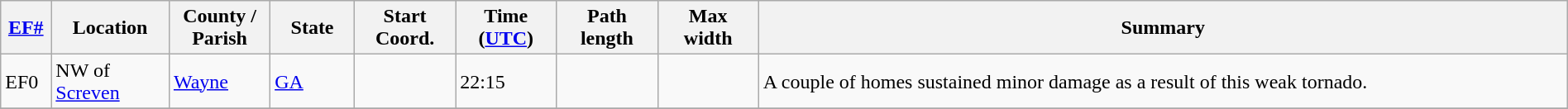<table class="wikitable sortable" style="width:100%;">
<tr>
<th scope="col"  style="width:3%; text-align:center;"><a href='#'>EF#</a></th>
<th scope="col"  style="width:7%; text-align:center;" class="unsortable">Location</th>
<th scope="col"  style="width:6%; text-align:center;" class="unsortable">County / Parish</th>
<th scope="col"  style="width:5%; text-align:center;">State</th>
<th scope="col"  style="width:6%; text-align:center;">Start Coord.</th>
<th scope="col"  style="width:6%; text-align:center;">Time (<a href='#'>UTC</a>)</th>
<th scope="col"  style="width:6%; text-align:center;">Path length</th>
<th scope="col"  style="width:6%; text-align:center;">Max width</th>
<th scope="col" class="unsortable" style="width:48%; text-align:center;">Summary</th>
</tr>
<tr>
<td bgcolor=>EF0</td>
<td>NW of <a href='#'>Screven</a></td>
<td><a href='#'>Wayne</a></td>
<td><a href='#'>GA</a></td>
<td></td>
<td>22:15</td>
<td></td>
<td></td>
<td>A couple of homes sustained minor damage as a result of this weak tornado.</td>
</tr>
<tr>
</tr>
</table>
